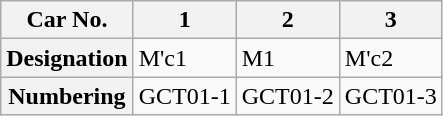<table class="wikitable">
<tr>
<th>Car No.</th>
<th>1</th>
<th>2</th>
<th>3</th>
</tr>
<tr>
<th>Designation</th>
<td>M'c1</td>
<td>M1</td>
<td>M'c2</td>
</tr>
<tr>
<th>Numbering</th>
<td>GCT01-1</td>
<td>GCT01-2</td>
<td>GCT01-3</td>
</tr>
</table>
